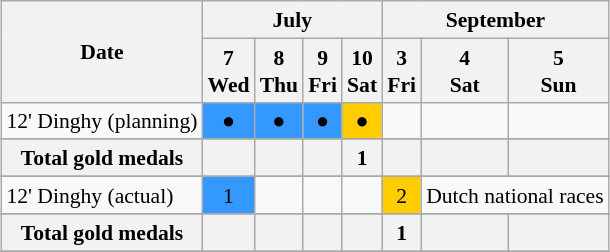<table class="wikitable" style="margin:0.5em auto; font-size:90%; line-height:1.25em;">
<tr>
<th rowspan=2>Date</th>
<th colspan=4>July </th>
<th colspan=3>September </th>
</tr>
<tr>
<th>7<br>Wed</th>
<th>8<br>Thu</th>
<th>9<br>Fri</th>
<th>10<br>Sat</th>
<th>3<br>Fri</th>
<th>4<br>Sat</th>
<th>5<br>Sun</th>
</tr>
<tr align="center">
<td align="left">12' Dinghy (planning)</td>
<td bgcolor=#3399ff><span>● </span></td>
<td bgcolor=#3399ff><span>● </span></td>
<td bgcolor=#3399ff><span>● </span></td>
<td bgcolor=#ffcc00><span>● </span></td>
<td></td>
<td></td>
<td></td>
</tr>
<tr align="center">
</tr>
<tr>
<th>Total gold medals</th>
<th></th>
<th></th>
<th></th>
<th>1</th>
<th></th>
<th></th>
<th></th>
</tr>
<tr>
</tr>
<tr align="center">
<td align="left">12' Dinghy (actual)</td>
<td bgcolor=#3399ff><span>1 </span></td>
<td></td>
<td></td>
<td></td>
<td bgcolor=#ffcc00><span>2 </span></td>
<td colspan=2>Dutch national races</td>
</tr>
<tr align="center">
</tr>
<tr>
<th>Total gold medals</th>
<th></th>
<th></th>
<th></th>
<th></th>
<th>1</th>
<th></th>
<th></th>
</tr>
<tr>
</tr>
</table>
